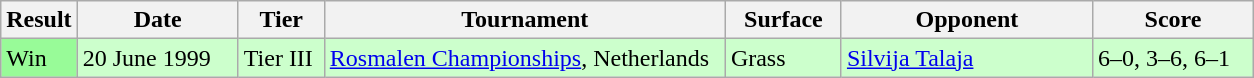<table class="wikitable">
<tr>
<th style="width:40px">Result</th>
<th style="width:100px">Date</th>
<th style="width:50px">Tier</th>
<th style="width:260px">Tournament</th>
<th style="width:70px">Surface</th>
<th style="width:160px">Opponent</th>
<th style="width:100px" class="unsortable">Score</th>
</tr>
<tr style="background:#cfc;">
<td style="background:#98fb98;">Win</td>
<td>20 June 1999</td>
<td>Tier III</td>
<td><a href='#'>Rosmalen Championships</a>, Netherlands</td>
<td>Grass</td>
<td> <a href='#'>Silvija Talaja</a></td>
<td>6–0, 3–6, 6–1</td>
</tr>
</table>
